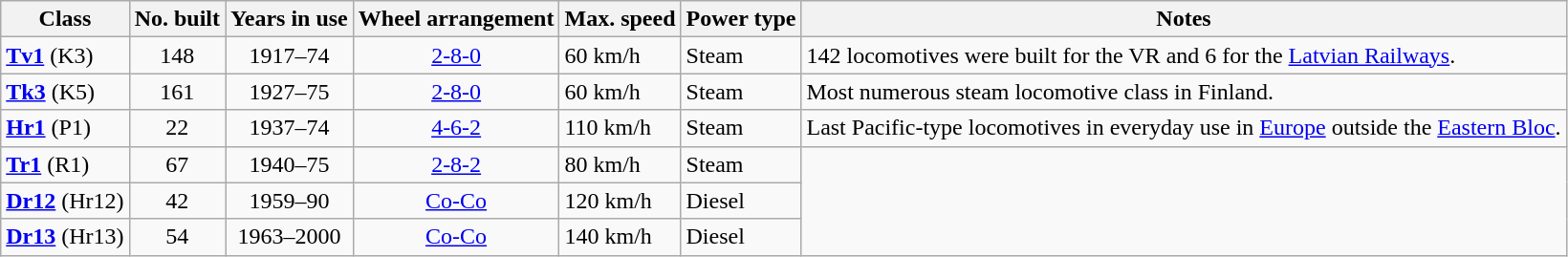<table class="wikitable">
<tr>
<th>Class</th>
<th>No. built</th>
<th>Years in use</th>
<th>Wheel arrangement</th>
<th>Max. speed</th>
<th>Power type</th>
<th>Notes</th>
</tr>
<tr>
<td><strong><a href='#'>Tv1</a></strong> (K3)</td>
<td align="Center">148</td>
<td align="Center">1917–74</td>
<td align="Center"><a href='#'>2-8-0</a></td>
<td>60 km/h</td>
<td>Steam</td>
<td>142 locomotives were built for the VR and 6 for the <a href='#'>Latvian Railways</a>.</td>
</tr>
<tr>
<td><strong><a href='#'>Tk3</a></strong> (K5)</td>
<td align="Center">161</td>
<td align="Center">1927–75</td>
<td align="Center"><a href='#'>2-8-0</a></td>
<td>60 km/h</td>
<td>Steam</td>
<td>Most numerous steam locomotive class in Finland.</td>
</tr>
<tr>
<td><strong><a href='#'>Hr1</a></strong> (P1)</td>
<td align="Center">22</td>
<td align="Center">1937–74</td>
<td align="Center"><a href='#'>4-6-2</a></td>
<td>110 km/h</td>
<td>Steam</td>
<td>Last Pacific-type locomotives in everyday use in <a href='#'>Europe</a> outside the <a href='#'>Eastern Bloc</a>.</td>
</tr>
<tr>
<td><strong><a href='#'>Tr1</a></strong> (R1)</td>
<td align="Center">67</td>
<td align="Center">1940–75</td>
<td align="Center"><a href='#'>2-8-2</a></td>
<td>80 km/h</td>
<td>Steam</td>
</tr>
<tr>
<td><strong><a href='#'>Dr12</a></strong> (Hr12)</td>
<td align="Center">42</td>
<td align="Center">1959–90</td>
<td align="Center"><a href='#'>Co-Co</a></td>
<td>120 km/h</td>
<td>Diesel</td>
</tr>
<tr>
<td><strong><a href='#'>Dr13</a></strong> (Hr13)</td>
<td align="Center">54</td>
<td align="Center">1963–2000</td>
<td align="Center"><a href='#'>Co-Co</a></td>
<td>140 km/h</td>
<td>Diesel</td>
</tr>
</table>
